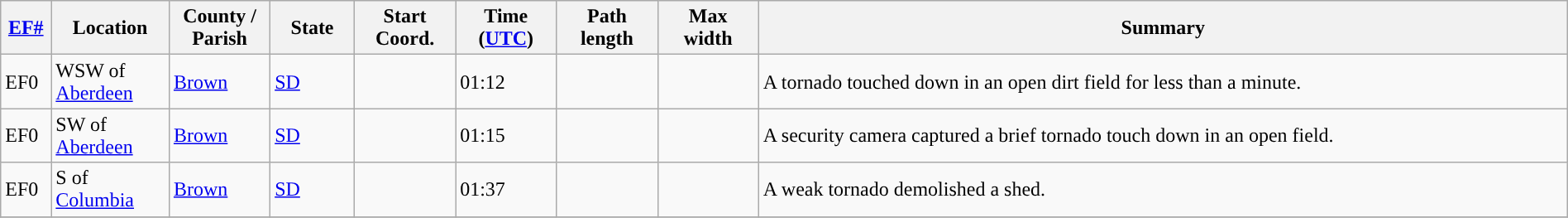<table class="wikitable sortable" style="width:100%;">
<tr>
<th scope="col"  style="width:3%; text-align:center;"><a href='#'>EF#</a></th>
<th scope="col"  style="width:7%; text-align:center;" class="unsortable">Location</th>
<th scope="col"  style="width:6%; text-align:center;" class="unsortable">County / Parish</th>
<th scope="col"  style="width:5%; text-align:center;">State</th>
<th scope="col"  style="width:6%; text-align:center;">Start Coord.</th>
<th scope="col"  style="width:6%; text-align:center;">Time (<a href='#'>UTC</a>)</th>
<th scope="col"  style="width:6%; text-align:center;">Path length</th>
<th scope="col"  style="width:6%; text-align:center;">Max width</th>
<th scope="col" class="unsortable" style="width:48%; text-align:center;">Summary</th>
</tr>
<tr>
<td>EF0</td>
<td>WSW of <a href='#'>Aberdeen</a></td>
<td><a href='#'>Brown</a></td>
<td><a href='#'>SD</a></td>
<td></td>
<td>01:12</td>
<td></td>
<td></td>
<td>A tornado touched down in an open dirt field for less than a minute.</td>
</tr>
<tr>
<td>EF0</td>
<td>SW of <a href='#'>Aberdeen</a></td>
<td><a href='#'>Brown</a></td>
<td><a href='#'>SD</a></td>
<td></td>
<td>01:15</td>
<td></td>
<td></td>
<td>A security camera captured a brief tornado touch down in an open field.</td>
</tr>
<tr>
<td>EF0</td>
<td>S of <a href='#'>Columbia</a></td>
<td><a href='#'>Brown</a></td>
<td><a href='#'>SD</a></td>
<td></td>
<td>01:37</td>
<td></td>
<td></td>
<td>A weak tornado demolished a shed.</td>
</tr>
<tr>
</tr>
</table>
